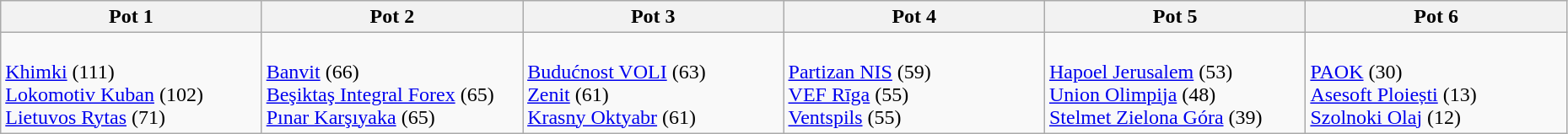<table class="wikitable" style="width:98%;">
<tr>
<th width=16%><strong>Pot 1</strong></th>
<th width=16%><strong>Pot 2</strong></th>
<th width=16%><strong>Pot 3</strong></th>
<th width=16%><strong>Pot 4</strong></th>
<th width=16%><strong>Pot 5</strong></th>
<th width=16%><strong>Pot 6</strong></th>
</tr>
<tr>
<td><br> <a href='#'>Khimki</a> (111)<br>
 <a href='#'>Lokomotiv Kuban</a> (102)<br>
 <a href='#'>Lietuvos Rytas</a> (71)<br></td>
<td><br> <a href='#'>Banvit</a> (66)<br>
 <a href='#'>Beşiktaş Integral Forex</a> (65)<br>
 <a href='#'>Pınar Karşıyaka</a> (65)<br></td>
<td><br> <a href='#'>Budućnost VOLI</a> (63)<br>
 <a href='#'>Zenit</a> (61)<br>
 <a href='#'>Krasny Oktyabr</a> (61)<br></td>
<td><br> <a href='#'>Partizan NIS</a> (59)<br>
 <a href='#'>VEF Rīga</a> (55)<br>
 <a href='#'>Ventspils</a> (55)<br></td>
<td><br> <a href='#'>Hapoel Jerusalem</a> (53)<br>
 <a href='#'>Union Olimpija</a> (48)<br>
 <a href='#'>Stelmet Zielona Góra</a> (39)<br></td>
<td><br> <a href='#'>PAOK</a> (30)<br>
 <a href='#'>Asesoft Ploiești</a> (13)<br>
 <a href='#'>Szolnoki Olaj</a> (12)<br></td>
</tr>
</table>
